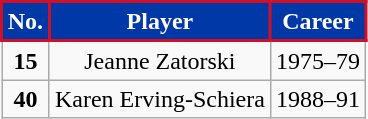<table class="wikitable">
<tr>
<th style="background:#0038A8; border: 2px solid #CE1126;;color:#FFFFFF;">No.</th>
<th style="background:#0038A8; border: 2px solid #CE1126;;color:#FFFFFF;">Player</th>
<th style="background:#0038A8; border: 2px solid #CE1126;;color:#FFFFFF;">Career</th>
</tr>
<tr align="center">
<td><strong>15</strong></td>
<td>Jeanne Zatorski</td>
<td>1975–79</td>
</tr>
<tr align="center">
<td><strong>40</strong></td>
<td>Karen Erving-Schiera</td>
<td>1988–91</td>
</tr>
</table>
